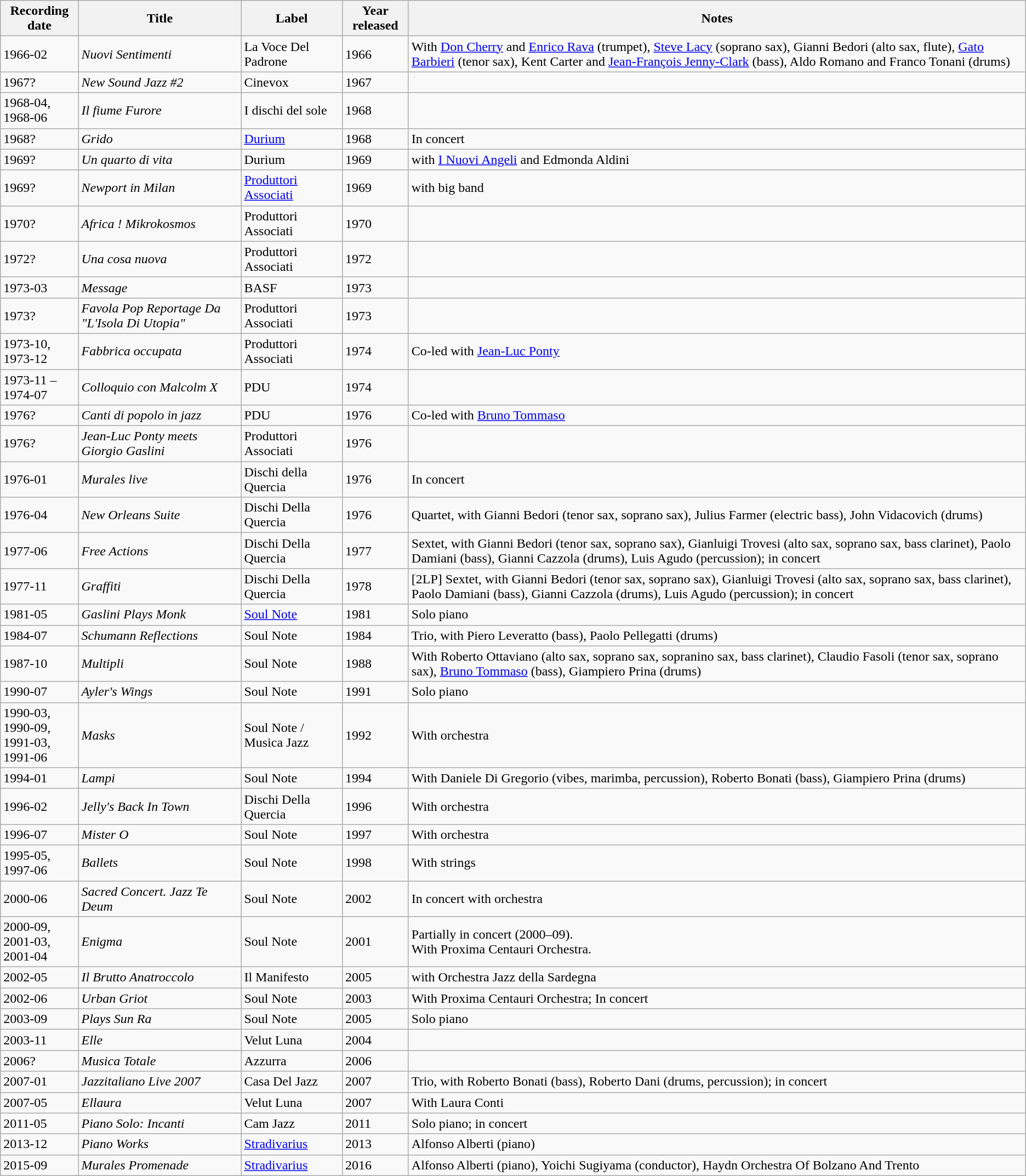<table class="wikitable sortable">
<tr>
<th>Recording date</th>
<th>Title</th>
<th>Label</th>
<th>Year released</th>
<th>Notes</th>
</tr>
<tr>
<td>1966-02</td>
<td><em>Nuovi Sentimenti</em></td>
<td>La Voce Del Padrone</td>
<td>1966</td>
<td>With <a href='#'>Don Cherry</a> and <a href='#'>Enrico Rava</a> (trumpet), <a href='#'>Steve Lacy</a> (soprano sax), Gianni Bedori (alto sax, flute), <a href='#'>Gato Barbieri</a> (tenor sax), Kent Carter and <a href='#'>Jean-François Jenny-Clark</a> (bass), Aldo Romano and Franco Tonani (drums)</td>
</tr>
<tr>
<td>1967?</td>
<td><em>New Sound Jazz #2</em></td>
<td>Cinevox</td>
<td>1967</td>
<td></td>
</tr>
<tr>
<td>1968-04, <br>1968-06</td>
<td><em>Il fiume Furore</em></td>
<td>I dischi del sole</td>
<td>1968</td>
<td></td>
</tr>
<tr>
<td>1968?</td>
<td><em>Grido</em></td>
<td><a href='#'>Durium</a></td>
<td>1968</td>
<td>In concert</td>
</tr>
<tr>
<td>1969?</td>
<td><em>Un quarto di vita</em></td>
<td>Durium</td>
<td>1969</td>
<td>with <a href='#'>I Nuovi Angeli</a> and Edmonda Aldini</td>
</tr>
<tr>
<td>1969?</td>
<td><em>Newport in Milan</em></td>
<td><a href='#'>Produttori Associati</a></td>
<td>1969</td>
<td>with big band</td>
</tr>
<tr>
<td>1970?</td>
<td><em>Africa ! Mikrokosmos</em></td>
<td>Produttori Associati</td>
<td>1970</td>
<td></td>
</tr>
<tr>
<td>1972?</td>
<td><em>Una cosa nuova</em></td>
<td>Produttori Associati</td>
<td>1972</td>
<td></td>
</tr>
<tr>
<td>1973-03</td>
<td><em>Message</em></td>
<td>BASF</td>
<td>1973</td>
<td></td>
</tr>
<tr>
<td>1973?</td>
<td><em>Favola Pop Reportage Da "L'Isola Di Utopia"</em></td>
<td>Produttori Associati</td>
<td>1973</td>
<td></td>
</tr>
<tr>
<td>1973-10, <br>1973-12</td>
<td><em>Fabbrica occupata</em></td>
<td>Produttori Associati</td>
<td>1974</td>
<td>Co-led with <a href='#'>Jean-Luc Ponty</a></td>
</tr>
<tr>
<td>1973-11 –<br>1974-07</td>
<td><em>Colloquio con Malcolm X</em></td>
<td>PDU</td>
<td>1974</td>
<td></td>
</tr>
<tr>
<td>1976?</td>
<td><em>Canti di popolo in jazz</em></td>
<td>PDU</td>
<td>1976</td>
<td>Co-led with <a href='#'>Bruno Tommaso</a></td>
</tr>
<tr>
<td>1976?</td>
<td><em>Jean-Luc Ponty meets Giorgio Gaslini</em></td>
<td>Produttori Associati</td>
<td>1976</td>
<td></td>
</tr>
<tr>
<td>1976-01</td>
<td><em>Murales live</em></td>
<td>Dischi della Quercia</td>
<td>1976</td>
<td>In concert</td>
</tr>
<tr>
<td>1976-04</td>
<td><em>New Orleans Suite</em></td>
<td>Dischi Della Quercia</td>
<td>1976</td>
<td>Quartet, with Gianni Bedori (tenor sax, soprano sax), Julius Farmer (electric bass), John Vidacovich (drums)</td>
</tr>
<tr>
<td>1977-06</td>
<td><em>Free Actions</em></td>
<td>Dischi Della Quercia</td>
<td>1977</td>
<td>Sextet, with Gianni Bedori (tenor sax, soprano sax), Gianluigi Trovesi (alto sax, soprano sax, bass clarinet), Paolo Damiani (bass), Gianni Cazzola (drums), Luis Agudo (percussion); in concert</td>
</tr>
<tr>
<td>1977-11</td>
<td><em>Graffiti</em></td>
<td>Dischi Della Quercia</td>
<td>1978</td>
<td>[2LP] Sextet, with Gianni Bedori (tenor sax, soprano sax), Gianluigi Trovesi (alto sax, soprano sax, bass clarinet), Paolo Damiani (bass), Gianni Cazzola (drums), Luis Agudo (percussion); in concert</td>
</tr>
<tr>
<td>1981-05</td>
<td><em>Gaslini Plays Monk</em></td>
<td><a href='#'>Soul Note</a></td>
<td>1981</td>
<td>Solo piano</td>
</tr>
<tr>
<td>1984-07</td>
<td><em>Schumann Reflections</em></td>
<td>Soul Note</td>
<td>1984</td>
<td>Trio, with Piero Leveratto (bass), Paolo Pellegatti (drums)</td>
</tr>
<tr>
<td>1987-10</td>
<td><em>Multipli</em></td>
<td>Soul Note</td>
<td>1988</td>
<td>With Roberto Ottaviano (alto sax, soprano sax, sopranino sax, bass clarinet), Claudio Fasoli (tenor sax, soprano sax), <a href='#'>Bruno Tommaso</a> (bass), Giampiero Prina (drums)</td>
</tr>
<tr>
<td>1990-07</td>
<td><em>Ayler's Wings</em></td>
<td>Soul Note</td>
<td>1991</td>
<td>Solo piano</td>
</tr>
<tr>
<td>1990-03, <br>1990-09, <br>1991-03, <br>1991-06</td>
<td><em>Masks</em></td>
<td>Soul Note / Musica Jazz</td>
<td>1992</td>
<td>With orchestra</td>
</tr>
<tr>
<td>1994-01</td>
<td><em>Lampi</em></td>
<td>Soul Note</td>
<td>1994</td>
<td>With Daniele Di Gregorio (vibes, marimba, percussion), Roberto Bonati (bass), Giampiero Prina (drums)</td>
</tr>
<tr>
<td>1996-02</td>
<td><em>Jelly's Back In Town</em></td>
<td>Dischi Della Quercia</td>
<td>1996</td>
<td>With orchestra</td>
</tr>
<tr>
<td>1996-07</td>
<td><em>Mister O</em></td>
<td>Soul Note</td>
<td>1997</td>
<td>With orchestra</td>
</tr>
<tr>
<td>1995-05, <br>1997-06</td>
<td><em>Ballets</em></td>
<td>Soul Note</td>
<td>1998</td>
<td>With strings</td>
</tr>
<tr>
<td>2000-06</td>
<td><em>Sacred Concert. Jazz Te Deum</em></td>
<td>Soul Note</td>
<td>2002</td>
<td>In concert with orchestra</td>
</tr>
<tr>
<td>2000-09, <br>2001-03, <br>2001-04</td>
<td><em>Enigma</em></td>
<td>Soul Note</td>
<td>2001</td>
<td>Partially in concert (2000–09). <br>With Proxima Centauri Orchestra.</td>
</tr>
<tr>
<td>2002-05</td>
<td><em>Il Brutto Anatroccolo</em></td>
<td>Il Manifesto</td>
<td>2005</td>
<td>with Orchestra Jazz della Sardegna</td>
</tr>
<tr>
<td>2002-06</td>
<td><em>Urban Griot</em></td>
<td>Soul Note</td>
<td>2003</td>
<td>With Proxima Centauri Orchestra; In concert</td>
</tr>
<tr>
<td>2003-09</td>
<td><em>Plays Sun Ra</em></td>
<td>Soul Note</td>
<td>2005</td>
<td>Solo piano</td>
</tr>
<tr>
<td>2003-11</td>
<td><em>Elle</em></td>
<td>Velut Luna</td>
<td>2004</td>
<td></td>
</tr>
<tr>
<td>2006?</td>
<td><em>Musica Totale</em></td>
<td>Azzurra</td>
<td>2006</td>
<td></td>
</tr>
<tr>
<td>2007-01</td>
<td><em>Jazzitaliano Live 2007</em></td>
<td>Casa Del Jazz</td>
<td>2007</td>
<td>Trio, with Roberto Bonati (bass), Roberto Dani (drums, percussion); in concert</td>
</tr>
<tr>
<td>2007-05</td>
<td><em>Ellaura</em></td>
<td>Velut Luna</td>
<td>2007</td>
<td>With Laura Conti</td>
</tr>
<tr>
<td>2011-05</td>
<td><em>Piano Solo: Incanti</em></td>
<td>Cam Jazz</td>
<td>2011</td>
<td>Solo piano; in concert</td>
</tr>
<tr>
<td>2013-12</td>
<td><em>Piano Works</em></td>
<td><a href='#'>Stradivarius</a></td>
<td>2013</td>
<td>Alfonso Alberti (piano)</td>
</tr>
<tr>
<td>2015-09</td>
<td><em>Murales Promenade</em></td>
<td><a href='#'>Stradivarius</a></td>
<td>2016</td>
<td>Alfonso Alberti (piano), Yoichi Sugiyama (conductor), Haydn Orchestra Of Bolzano And Trento</td>
</tr>
</table>
